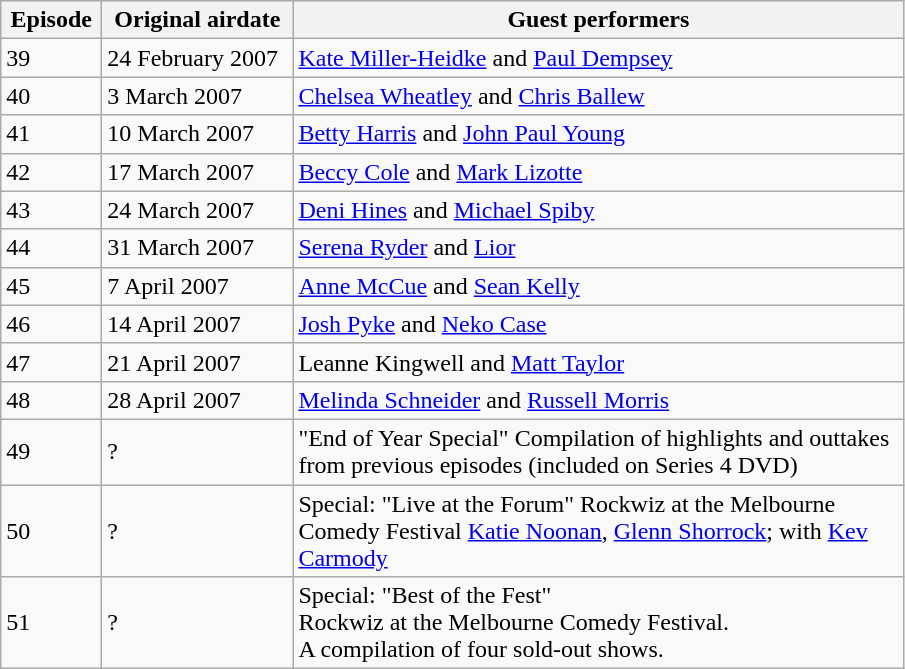<table class="wikitable">
<tr>
<th width="60px">Episode</th>
<th width="120px">Original airdate</th>
<th width="400px">Guest performers</th>
</tr>
<tr>
<td>39</td>
<td>24 February 2007</td>
<td><a href='#'>Kate Miller-Heidke</a> and <a href='#'>Paul Dempsey</a></td>
</tr>
<tr>
<td>40</td>
<td>3 March 2007</td>
<td><a href='#'>Chelsea Wheatley</a> and <a href='#'>Chris Ballew</a></td>
</tr>
<tr>
<td>41</td>
<td>10 March 2007</td>
<td><a href='#'>Betty Harris</a> and <a href='#'>John Paul Young</a></td>
</tr>
<tr>
<td>42</td>
<td>17 March 2007</td>
<td><a href='#'>Beccy Cole</a> and <a href='#'>Mark Lizotte</a></td>
</tr>
<tr>
<td>43</td>
<td>24 March 2007</td>
<td><a href='#'>Deni Hines</a> and <a href='#'>Michael Spiby</a></td>
</tr>
<tr>
<td>44</td>
<td>31 March 2007</td>
<td><a href='#'>Serena Ryder</a> and <a href='#'>Lior</a></td>
</tr>
<tr>
<td>45</td>
<td>7 April 2007</td>
<td><a href='#'>Anne McCue</a> and <a href='#'>Sean Kelly</a></td>
</tr>
<tr>
<td>46</td>
<td>14 April 2007</td>
<td><a href='#'>Josh Pyke</a> and <a href='#'>Neko Case</a></td>
</tr>
<tr>
<td>47</td>
<td>21 April 2007</td>
<td>Leanne Kingwell and <a href='#'>Matt Taylor</a></td>
</tr>
<tr>
<td>48</td>
<td>28 April 2007</td>
<td><a href='#'>Melinda Schneider</a> and <a href='#'>Russell Morris</a></td>
</tr>
<tr>
<td>49</td>
<td>?</td>
<td>"End of Year Special" Compilation of highlights and outtakes from previous episodes (included on Series 4 DVD)</td>
</tr>
<tr>
<td>50</td>
<td>?</td>
<td>Special: "Live at the Forum" Rockwiz at the Melbourne Comedy Festival <a href='#'>Katie Noonan</a>, <a href='#'>Glenn Shorrock</a>; with <a href='#'>Kev Carmody</a></td>
</tr>
<tr>
<td>51</td>
<td>?</td>
<td>Special: "Best of the Fest"<br>Rockwiz at the Melbourne Comedy Festival.<br>A compilation of four sold-out shows.</td>
</tr>
</table>
